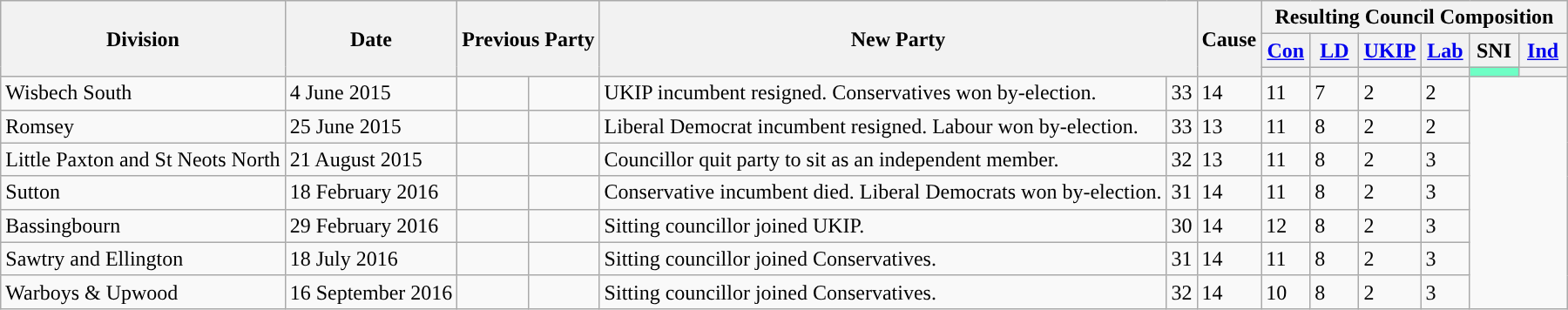<table class="wikitable">
<tr>
<th !  rowspan="3">Division</th>
<th ! rowspan="3">Date</th>
<th !  rowspan=3  colspan=2>Previous Party</th>
<th !  rowspan=3 colspan=2>New Party</th>
<th ! rowspan="3">Cause</th>
<th ! colspan="6">Resulting Council Composition</th>
</tr>
<tr>
<th style="width:30px;" class="unsortable"><a href='#'>Con</a></th>
<th style="width:30px;" class="unsortable"><a href='#'>LD</a></th>
<th style="width:30px;" class="unsortable"><a href='#'>UKIP</a></th>
<th style="width:30px;" class="unsortable"><a href='#'>Lab</a></th>
<th style="width:30px;" class="unsortable">SNI</th>
<th style="width:30px;" class="unsortable"><a href='#'>Ind</a></th>
</tr>
<tr>
<th class="unsortable" style="color:inherit;background:"></th>
<th class="unsortable" style="color:inherit;background:"></th>
<th class="unsortable" style="color:inherit;background:"></th>
<th class="unsortable" style="color:inherit;background:"></th>
<th class="unsortable" style="color:inherit;background-color: #6EFFC5; width:30px;"></th>
<th class="unsortable" style="color:inherit;background:"></th>
</tr>
<tr>
<td>Wisbech South</td>
<td>4 June 2015</td>
<td></td>
<td></td>
<td>UKIP incumbent resigned. Conservatives won by-election.</td>
<td>33</td>
<td>14</td>
<td>11</td>
<td>7</td>
<td>2</td>
<td>2</td>
</tr>
<tr>
<td>Romsey</td>
<td>25 June 2015</td>
<td></td>
<td></td>
<td>Liberal Democrat incumbent resigned. Labour won by-election.</td>
<td>33</td>
<td>13</td>
<td>11</td>
<td>8</td>
<td>2</td>
<td>2</td>
</tr>
<tr>
<td>Little Paxton and St Neots North</td>
<td>21 August 2015</td>
<td></td>
<td></td>
<td>Councillor quit party to sit as an independent member.</td>
<td>32</td>
<td>13</td>
<td>11</td>
<td>8</td>
<td>2</td>
<td>3</td>
</tr>
<tr>
<td>Sutton</td>
<td>18 February 2016</td>
<td></td>
<td></td>
<td>Conservative incumbent died. Liberal Democrats won by-election.</td>
<td>31</td>
<td>14</td>
<td>11</td>
<td>8</td>
<td>2</td>
<td>3</td>
</tr>
<tr>
<td>Bassingbourn</td>
<td>29 February 2016</td>
<td></td>
<td></td>
<td>Sitting councillor joined UKIP.</td>
<td>30</td>
<td>14</td>
<td>12</td>
<td>8</td>
<td>2</td>
<td>3</td>
</tr>
<tr>
<td>Sawtry and Ellington</td>
<td>18 July 2016</td>
<td></td>
<td></td>
<td>Sitting councillor joined Conservatives.</td>
<td>31</td>
<td>14</td>
<td>11</td>
<td>8</td>
<td>2</td>
<td>3</td>
</tr>
<tr>
<td>Warboys & Upwood</td>
<td>16 September 2016</td>
<td></td>
<td></td>
<td>Sitting councillor joined Conservatives.</td>
<td>32</td>
<td>14</td>
<td>10</td>
<td>8</td>
<td>2</td>
<td>3</td>
</tr>
</table>
